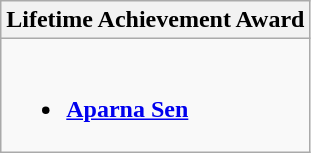<table class="wikitable">
<tr>
<th colspan="2">Lifetime Achievement Award</th>
</tr>
<tr>
<td><br><ul><li><strong><a href='#'>Aparna Sen</a></strong></li></ul></td>
</tr>
</table>
